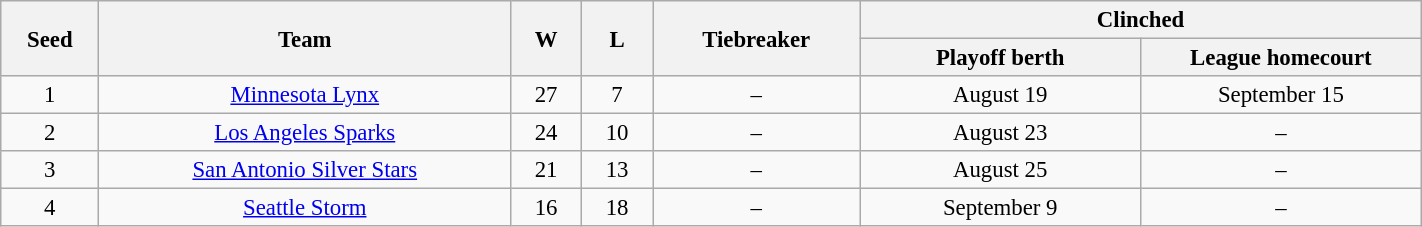<table class=wikitable style="font-size:95%; text-align:center;" width=75%>
<tr>
<th rowspan=2 width=20>Seed</th>
<th rowspan=2 width=150>Team</th>
<th rowspan=2 width=20>W</th>
<th rowspan=2 width=20>L</th>
<th rowspan=2 width=50>Tiebreaker</th>
<th colspan=4 width=200>Clinched</th>
</tr>
<tr>
<th width=100>Playoff berth</th>
<th width=100>League homecourt</th>
</tr>
<tr>
<td>1</td>
<td><a href='#'>Minnesota Lynx</a></td>
<td>27</td>
<td>7</td>
<td>–</td>
<td>August 19</td>
<td>September 15</td>
</tr>
<tr>
<td>2</td>
<td><a href='#'>Los Angeles Sparks</a></td>
<td>24</td>
<td>10</td>
<td>–</td>
<td>August 23</td>
<td>–</td>
</tr>
<tr>
<td>3</td>
<td><a href='#'>San Antonio Silver Stars</a></td>
<td>21</td>
<td>13</td>
<td>–</td>
<td>August 25</td>
<td>–</td>
</tr>
<tr>
<td>4</td>
<td><a href='#'>Seattle Storm</a></td>
<td>16</td>
<td>18</td>
<td>–</td>
<td>September 9</td>
<td>–</td>
</tr>
</table>
